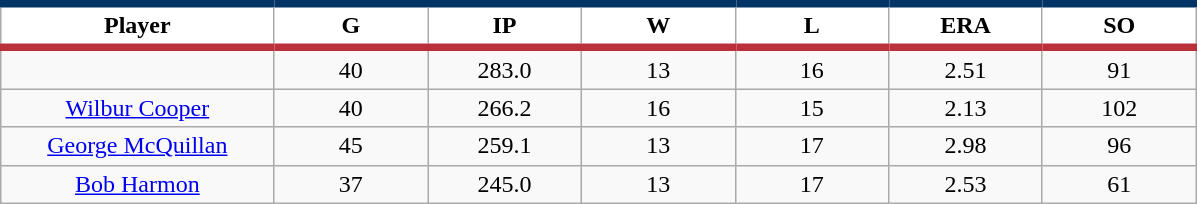<table class="wikitable sortable">
<tr>
<th style="background:#FFFFFF; border-top:#023465 5px solid; border-bottom:#ba313c 5px solid;" width="16%">Player</th>
<th style="background:#FFFFFF; border-top:#023465 5px solid; border-bottom:#ba313c 5px solid;" width="9%">G</th>
<th style="background:#FFFFFF; border-top:#023465 5px solid; border-bottom:#ba313c 5px solid;" width="9%">IP</th>
<th style="background:#FFFFFF; border-top:#023465 5px solid; border-bottom:#ba313c 5px solid;" width="9%">W</th>
<th style="background:#FFFFFF; border-top:#023465 5px solid; border-bottom:#ba313c 5px solid;" width="9%">L</th>
<th style="background:#FFFFFF; border-top:#023465 5px solid; border-bottom:#ba313c 5px solid;" width="9%">ERA</th>
<th style="background:#FFFFFF; border-top:#023465 5px solid; border-bottom:#ba313c 5px solid;" width="9%">SO</th>
</tr>
<tr align="center">
<td></td>
<td>40</td>
<td>283.0</td>
<td>13</td>
<td>16</td>
<td>2.51</td>
<td>91</td>
</tr>
<tr align="center">
<td><a href='#'>Wilbur Cooper</a></td>
<td>40</td>
<td>266.2</td>
<td>16</td>
<td>15</td>
<td>2.13</td>
<td>102</td>
</tr>
<tr align=center>
<td><a href='#'>George McQuillan</a></td>
<td>45</td>
<td>259.1</td>
<td>13</td>
<td>17</td>
<td>2.98</td>
<td>96</td>
</tr>
<tr align=center>
<td><a href='#'>Bob Harmon</a></td>
<td>37</td>
<td>245.0</td>
<td>13</td>
<td>17</td>
<td>2.53</td>
<td>61</td>
</tr>
</table>
